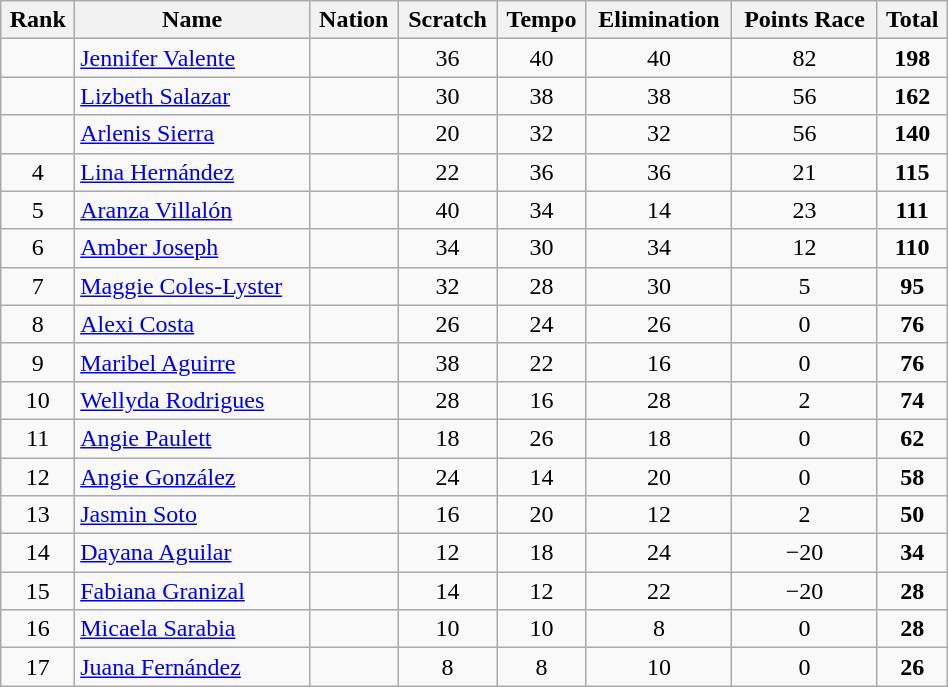<table class="wikitable sortable" style="text-align:center" width=50%>
<tr>
<th>Rank</th>
<th>Name</th>
<th>Nation</th>
<th>Scratch</th>
<th>Tempo</th>
<th>Elimination</th>
<th>Points Race</th>
<th>Total</th>
</tr>
<tr>
<td></td>
<td align=left><a href='#'>Jennifer Valente</a></td>
<td align=left></td>
<td>36</td>
<td>40</td>
<td>40</td>
<td>82</td>
<td><strong>198</strong></td>
</tr>
<tr>
<td></td>
<td align=left><a href='#'>Lizbeth Salazar</a></td>
<td align=left></td>
<td>30</td>
<td>38</td>
<td>38</td>
<td>56</td>
<td><strong>162</strong></td>
</tr>
<tr>
<td></td>
<td align=left><a href='#'>Arlenis Sierra</a></td>
<td align=left></td>
<td>20</td>
<td>32</td>
<td>32</td>
<td>56</td>
<td><strong>140</strong></td>
</tr>
<tr>
<td>4</td>
<td align=left><a href='#'>Lina Hernández</a></td>
<td align=left></td>
<td>22</td>
<td>36</td>
<td>36</td>
<td>21</td>
<td><strong>115</strong></td>
</tr>
<tr>
<td>5</td>
<td align=left><a href='#'>Aranza Villalón</a></td>
<td align=left></td>
<td>40</td>
<td>34</td>
<td>14</td>
<td>23</td>
<td><strong>111</strong></td>
</tr>
<tr>
<td>6</td>
<td align=left><a href='#'>Amber Joseph</a></td>
<td align=left></td>
<td>34</td>
<td>30</td>
<td>34</td>
<td>12</td>
<td><strong>110</strong></td>
</tr>
<tr>
<td>7</td>
<td align=left><a href='#'>Maggie Coles-Lyster</a></td>
<td align=left></td>
<td>32</td>
<td>28</td>
<td>30</td>
<td>5</td>
<td><strong>95</strong></td>
</tr>
<tr>
<td>8</td>
<td align=left><a href='#'>Alexi Costa</a></td>
<td align=left></td>
<td>26</td>
<td>24</td>
<td>26</td>
<td>0</td>
<td><strong>76</strong></td>
</tr>
<tr>
<td>9</td>
<td align=left><a href='#'>Maribel Aguirre</a></td>
<td align=left></td>
<td>38</td>
<td>22</td>
<td>16</td>
<td>0</td>
<td><strong>76</strong></td>
</tr>
<tr>
<td>10</td>
<td align=left><a href='#'>Wellyda Rodrigues</a></td>
<td align=left></td>
<td>28</td>
<td>16</td>
<td>28</td>
<td>2</td>
<td><strong>74</strong></td>
</tr>
<tr>
<td>11</td>
<td align=left><a href='#'>Angie Paulett</a></td>
<td align=left></td>
<td>18</td>
<td>26</td>
<td>18</td>
<td>0</td>
<td><strong>62</strong></td>
</tr>
<tr>
<td>12</td>
<td align=left><a href='#'>Angie González</a></td>
<td align=left></td>
<td>24</td>
<td>14</td>
<td>20</td>
<td>0</td>
<td><strong>58</strong></td>
</tr>
<tr>
<td>13</td>
<td align=left><a href='#'>Jasmin Soto</a></td>
<td align=left></td>
<td>16</td>
<td>20</td>
<td>12</td>
<td>2</td>
<td><strong>50</strong></td>
</tr>
<tr>
<td>14</td>
<td align=left><a href='#'>Dayana Aguilar</a></td>
<td align=left></td>
<td>12</td>
<td>18</td>
<td>24</td>
<td>−20</td>
<td><strong>34</strong></td>
</tr>
<tr>
<td>15</td>
<td align=left><a href='#'>Fabiana Granizal</a></td>
<td align=left></td>
<td>14</td>
<td>12</td>
<td>22</td>
<td>−20</td>
<td><strong>28</strong></td>
</tr>
<tr>
<td>16</td>
<td align=left><a href='#'>Micaela Sarabia</a></td>
<td align=left></td>
<td>10</td>
<td>10</td>
<td>8</td>
<td>0</td>
<td><strong>28</strong></td>
</tr>
<tr>
<td>17</td>
<td align=left><a href='#'>Juana Fernández</a></td>
<td align=left></td>
<td>8</td>
<td>8</td>
<td>10</td>
<td>0</td>
<td><strong>26</strong></td>
</tr>
</table>
